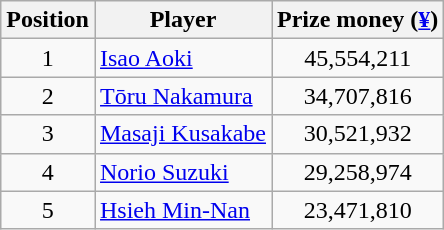<table class="wikitable">
<tr>
<th>Position</th>
<th>Player</th>
<th>Prize money (<a href='#'>¥</a>)</th>
</tr>
<tr>
<td align=center>1</td>
<td> <a href='#'>Isao Aoki</a></td>
<td align=center>45,554,211</td>
</tr>
<tr>
<td align=center>2</td>
<td> <a href='#'>Tōru Nakamura</a></td>
<td align=center>34,707,816</td>
</tr>
<tr>
<td align=center>3</td>
<td> <a href='#'>Masaji Kusakabe</a></td>
<td align=center>30,521,932</td>
</tr>
<tr>
<td align=center>4</td>
<td> <a href='#'>Norio Suzuki</a></td>
<td align=center>29,258,974</td>
</tr>
<tr>
<td align=center>5</td>
<td> <a href='#'>Hsieh Min-Nan</a></td>
<td align=center>23,471,810</td>
</tr>
</table>
